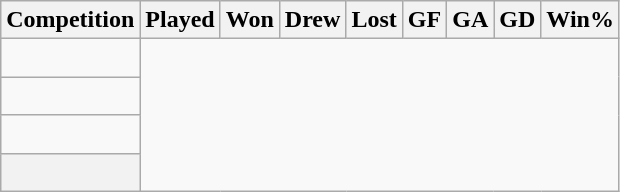<table class="wikitable sortable" style="text-align: center;">
<tr>
<th>Competition</th>
<th>Played</th>
<th>Won</th>
<th>Drew</th>
<th>Lost</th>
<th>GF</th>
<th>GA</th>
<th>GD</th>
<th>Win%</th>
</tr>
<tr>
<td align=left><br></td>
</tr>
<tr>
<td align=left><br></td>
</tr>
<tr>
<td align=left><br></td>
</tr>
<tr class="sortbottom">
<th><br></th>
</tr>
</table>
